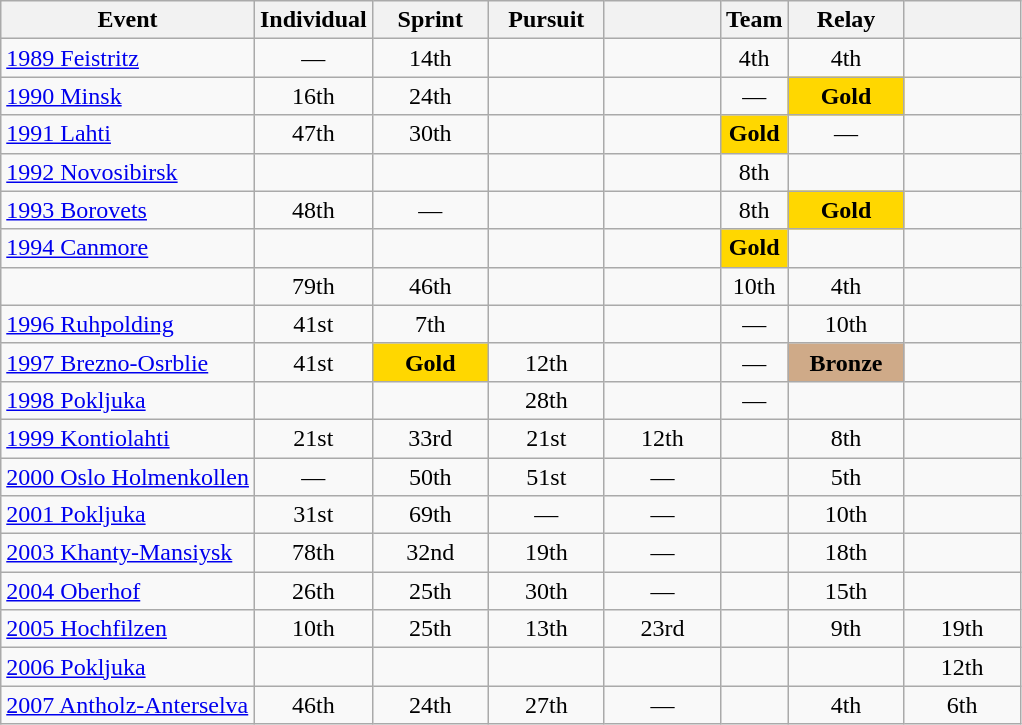<table class="wikitable" style="text-align: center;">
<tr ">
<th>Event</th>
<th style="width:70px;">Individual</th>
<th style="width:70px;">Sprint</th>
<th style="width:70px;">Pursuit</th>
<th style="width:70px;"></th>
<th>Team</th>
<th style="width:70px;">Relay</th>
<th style="width:70px;"></th>
</tr>
<tr>
<td align=left> <a href='#'>1989 Feistritz</a></td>
<td>—</td>
<td>14th</td>
<td></td>
<td></td>
<td>4th</td>
<td>4th</td>
<td></td>
</tr>
<tr>
<td align=left> <a href='#'>1990 Minsk</a></td>
<td>16th</td>
<td>24th</td>
<td></td>
<td></td>
<td>—</td>
<td style="background:gold;"><strong>Gold</strong></td>
<td></td>
</tr>
<tr>
<td align=left> <a href='#'>1991 Lahti</a></td>
<td>47th</td>
<td>30th</td>
<td></td>
<td></td>
<td style="background:gold;"><strong>Gold</strong></td>
<td>—</td>
<td></td>
</tr>
<tr>
<td align=left> <a href='#'>1992 Novosibirsk</a></td>
<td></td>
<td></td>
<td></td>
<td></td>
<td>8th</td>
<td></td>
<td></td>
</tr>
<tr>
<td align=left> <a href='#'>1993 Borovets</a></td>
<td>48th</td>
<td>—</td>
<td></td>
<td></td>
<td>8th</td>
<td style="background:gold;"><strong>Gold</strong></td>
<td></td>
</tr>
<tr>
<td align=left> <a href='#'>1994 Canmore</a></td>
<td></td>
<td></td>
<td></td>
<td></td>
<td style="background:gold;"><strong>Gold</strong></td>
<td></td>
<td></td>
</tr>
<tr>
<td align=left></td>
<td>79th</td>
<td>46th</td>
<td></td>
<td></td>
<td>10th</td>
<td>4th</td>
<td></td>
</tr>
<tr>
<td align=left> <a href='#'>1996 Ruhpolding</a></td>
<td>41st</td>
<td>7th</td>
<td></td>
<td></td>
<td>—</td>
<td>10th</td>
<td></td>
</tr>
<tr>
<td align=left> <a href='#'>1997 Brezno-Osrblie</a></td>
<td>41st</td>
<td style="background:gold;"><strong>Gold</strong></td>
<td>12th</td>
<td></td>
<td>—</td>
<td style="background:#cfaa88;"><strong>Bronze</strong></td>
<td></td>
</tr>
<tr>
<td align=left> <a href='#'>1998 Pokljuka</a></td>
<td></td>
<td></td>
<td>28th</td>
<td></td>
<td>—</td>
<td></td>
<td></td>
</tr>
<tr>
<td align=left> <a href='#'>1999 Kontiolahti</a></td>
<td>21st</td>
<td>33rd</td>
<td>21st</td>
<td>12th</td>
<td></td>
<td>8th</td>
<td></td>
</tr>
<tr>
<td align=left> <a href='#'>2000 Oslo Holmenkollen</a></td>
<td>—</td>
<td>50th</td>
<td>51st</td>
<td>—</td>
<td></td>
<td>5th</td>
<td></td>
</tr>
<tr>
<td align=left> <a href='#'>2001 Pokljuka</a></td>
<td>31st</td>
<td>69th</td>
<td>—</td>
<td>—</td>
<td></td>
<td>10th</td>
<td></td>
</tr>
<tr>
<td align=left> <a href='#'>2003 Khanty-Mansiysk</a></td>
<td>78th</td>
<td>32nd</td>
<td>19th</td>
<td>—</td>
<td></td>
<td>18th</td>
<td></td>
</tr>
<tr>
<td align=left> <a href='#'>2004 Oberhof</a></td>
<td>26th</td>
<td>25th</td>
<td>30th</td>
<td>—</td>
<td></td>
<td>15th</td>
<td></td>
</tr>
<tr>
<td align=left> <a href='#'>2005 Hochfilzen</a></td>
<td>10th</td>
<td>25th</td>
<td>13th</td>
<td>23rd</td>
<td></td>
<td>9th</td>
<td>19th</td>
</tr>
<tr>
<td align=left> <a href='#'>2006 Pokljuka</a></td>
<td></td>
<td></td>
<td></td>
<td></td>
<td></td>
<td></td>
<td>12th</td>
</tr>
<tr>
<td align=left> <a href='#'>2007 Antholz-Anterselva</a></td>
<td>46th</td>
<td>24th</td>
<td>27th</td>
<td>—</td>
<td></td>
<td>4th</td>
<td>6th</td>
</tr>
</table>
